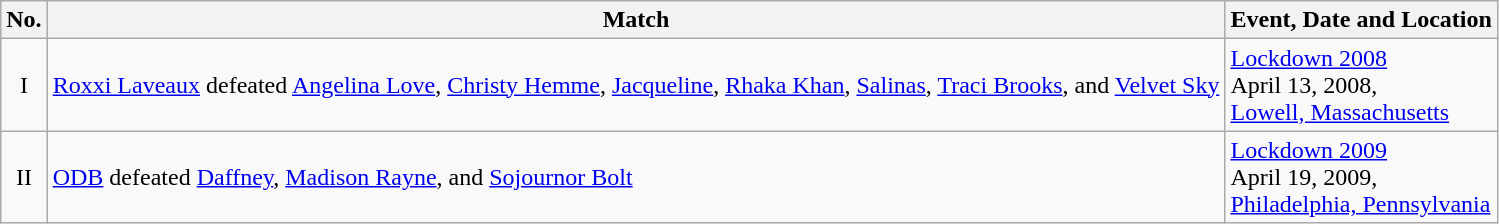<table class="wikitable">
<tr>
<th>No.</th>
<th>Match</th>
<th>Event, Date and Location</th>
</tr>
<tr>
<td align=center>I</td>
<td><a href='#'>Roxxi Laveaux</a> defeated <a href='#'>Angelina Love</a>, <a href='#'>Christy Hemme</a>, <a href='#'>Jacqueline</a>, <a href='#'>Rhaka Khan</a>, <a href='#'>Salinas</a>, <a href='#'>Traci Brooks</a>, and <a href='#'>Velvet Sky</a></td>
<td><a href='#'>Lockdown 2008</a><br>April 13, 2008,<br><a href='#'>Lowell, Massachusetts</a></td>
</tr>
<tr>
<td align=center>II</td>
<td><a href='#'>ODB</a> defeated <a href='#'>Daffney</a>, <a href='#'>Madison Rayne</a>, and <a href='#'>Sojournor Bolt</a></td>
<td><a href='#'>Lockdown 2009</a><br>April 19, 2009,<br><a href='#'>Philadelphia, Pennsylvania</a></td>
</tr>
</table>
